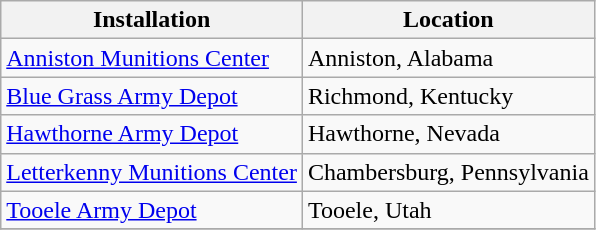<table class=wikitable>
<tr>
<th>Installation</th>
<th>Location</th>
</tr>
<tr>
<td><a href='#'>Anniston Munitions Center</a></td>
<td>Anniston, Alabama</td>
</tr>
<tr>
<td><a href='#'>Blue Grass Army Depot</a></td>
<td>Richmond, Kentucky</td>
</tr>
<tr>
<td><a href='#'>Hawthorne Army Depot</a></td>
<td>Hawthorne, Nevada</td>
</tr>
<tr>
<td><a href='#'>Letterkenny Munitions Center</a></td>
<td>Chambersburg, Pennsylvania</td>
</tr>
<tr>
<td><a href='#'>Tooele Army Depot</a></td>
<td>Tooele, Utah</td>
</tr>
<tr>
</tr>
</table>
